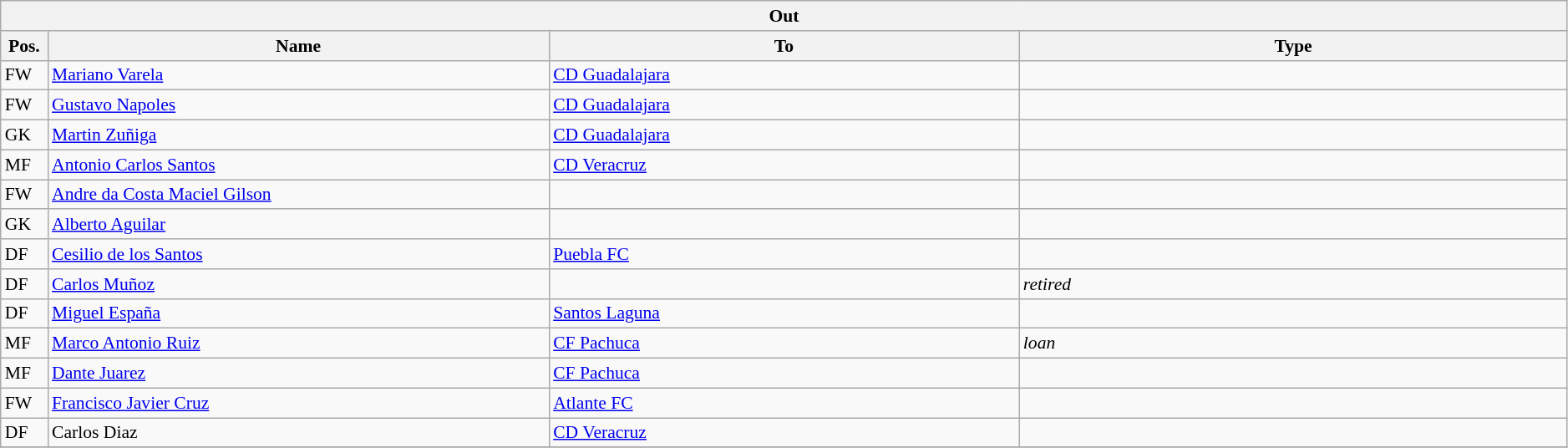<table class="wikitable" style="font-size:90%;width:99%;">
<tr>
<th colspan="4">Out</th>
</tr>
<tr>
<th width=3%>Pos.</th>
<th width=32%>Name</th>
<th width=30%>To</th>
<th width=35%>Type</th>
</tr>
<tr>
<td>FW</td>
<td><a href='#'>Mariano Varela</a></td>
<td><a href='#'>CD Guadalajara</a></td>
<td></td>
</tr>
<tr>
<td>FW</td>
<td><a href='#'>Gustavo Napoles</a></td>
<td><a href='#'>CD Guadalajara</a></td>
<td></td>
</tr>
<tr>
<td>GK</td>
<td><a href='#'>Martin Zuñiga</a></td>
<td><a href='#'>CD Guadalajara</a></td>
<td></td>
</tr>
<tr>
<td>MF</td>
<td><a href='#'>Antonio Carlos Santos</a></td>
<td><a href='#'>CD Veracruz</a></td>
<td></td>
</tr>
<tr>
<td>FW</td>
<td><a href='#'>Andre da Costa Maciel Gilson</a></td>
<td></td>
<td></td>
</tr>
<tr>
<td>GK</td>
<td><a href='#'>Alberto Aguilar</a></td>
<td></td>
<td></td>
</tr>
<tr>
<td>DF</td>
<td><a href='#'>Cesilio de los Santos</a></td>
<td><a href='#'>Puebla FC</a></td>
<td></td>
</tr>
<tr>
<td>DF</td>
<td><a href='#'>Carlos Muñoz</a></td>
<td></td>
<td><em>retired</em></td>
</tr>
<tr>
<td>DF</td>
<td><a href='#'>Miguel España</a></td>
<td><a href='#'>Santos Laguna</a></td>
<td></td>
</tr>
<tr>
<td>MF</td>
<td><a href='#'>Marco Antonio Ruiz</a></td>
<td><a href='#'>CF Pachuca</a></td>
<td><em>loan</em></td>
</tr>
<tr>
<td>MF</td>
<td><a href='#'>Dante Juarez</a></td>
<td><a href='#'>CF Pachuca</a></td>
<td></td>
</tr>
<tr>
<td>FW</td>
<td><a href='#'>Francisco Javier Cruz</a></td>
<td><a href='#'>Atlante FC</a></td>
<td></td>
</tr>
<tr>
<td>DF</td>
<td>Carlos Diaz</td>
<td><a href='#'>CD Veracruz</a></td>
<td></td>
</tr>
<tr>
</tr>
</table>
